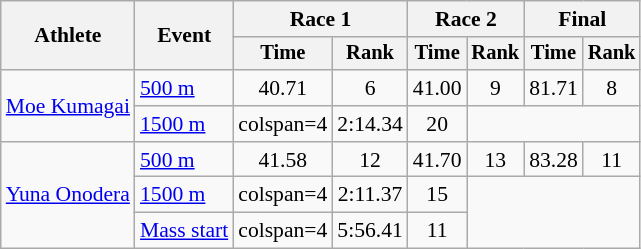<table class="wikitable" style="font-size:90%">
<tr>
<th rowspan=2>Athlete</th>
<th rowspan=2>Event</th>
<th colspan=2>Race 1</th>
<th colspan=2>Race 2</th>
<th colspan=2>Final</th>
</tr>
<tr style="font-size:95%">
<th>Time</th>
<th>Rank</th>
<th>Time</th>
<th>Rank</th>
<th>Time</th>
<th>Rank</th>
</tr>
<tr align=center>
<td align=left rowspan=2><a href='#'>Moe Kumagai</a></td>
<td align=left><a href='#'>500 m</a></td>
<td>40.71</td>
<td>6</td>
<td>41.00</td>
<td>9</td>
<td>81.71</td>
<td>8</td>
</tr>
<tr align=center>
<td align=left><a href='#'>1500 m</a></td>
<td>colspan=4 </td>
<td>2:14.34</td>
<td>20</td>
</tr>
<tr align=center>
<td align=left rowspan=3><a href='#'>Yuna Onodera</a></td>
<td align=left><a href='#'>500 m</a></td>
<td>41.58</td>
<td>12</td>
<td>41.70</td>
<td>13</td>
<td>83.28</td>
<td>11</td>
</tr>
<tr align=center>
<td align=left><a href='#'>1500 m</a></td>
<td>colspan=4 </td>
<td>2:11.37</td>
<td>15</td>
</tr>
<tr align=center>
<td align=left><a href='#'>Mass start</a></td>
<td>colspan=4 </td>
<td>5:56.41</td>
<td>11</td>
</tr>
</table>
